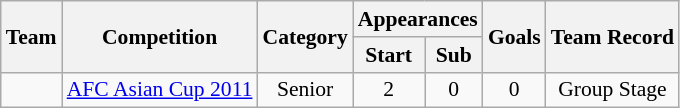<table class="wikitable" style="font-size:90%; text-align: center;">
<tr>
<th rowspan="2">Team</th>
<th rowspan="2">Competition</th>
<th rowspan="2">Category</th>
<th colspan="2">Appearances</th>
<th rowspan="2">Goals</th>
<th rowspan="2">Team Record</th>
</tr>
<tr>
<th>Start</th>
<th>Sub</th>
</tr>
<tr>
<td align="left"></td>
<td align="left"><a href='#'>AFC Asian Cup 2011</a></td>
<td>Senior</td>
<td>2</td>
<td>0</td>
<td>0</td>
<td>Group Stage</td>
</tr>
</table>
